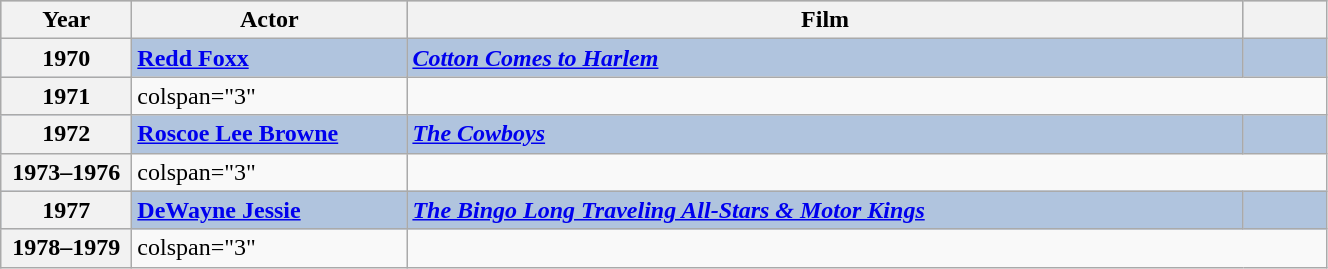<table class="wikitable" style="width:70%;">
<tr style="background:#bebebe;">
<th scope="col" style="width:5em;">Year</th>
<th scope="col" style="width:11em;">Actor</th>
<th scope="col">Film</th>
<th scope="col" style="width:3em;"></th>
</tr>
<tr style="background:#B0C4DE; font-weight:bold;">
<th scope="row">1970</th>
<td><a href='#'>Redd Foxx</a></td>
<td><em><a href='#'>Cotton Comes to Harlem</a></em></td>
<td style="text-align:center;"></td>
</tr>
<tr>
<th scope="row">1971</th>
<td>colspan="3" </td>
</tr>
<tr style="background:#B0C4DE; font-weight:bold;">
<th scope="row">1972</th>
<td><a href='#'>Roscoe Lee Browne</a></td>
<td><em><a href='#'>The Cowboys</a></em></td>
<td style="text-align:center;"></td>
</tr>
<tr>
<th scope="row">1973–1976</th>
<td>colspan="3" </td>
</tr>
<tr style="background:#B0C4DE; font-weight:bold;">
<th scope="row">1977</th>
<td><a href='#'>DeWayne Jessie</a></td>
<td><em><a href='#'>The Bingo Long Traveling All-Stars & Motor Kings</a></em></td>
<td style="text-align:center;"></td>
</tr>
<tr>
<th scope="row">1978–1979</th>
<td>colspan="3" </td>
</tr>
</table>
